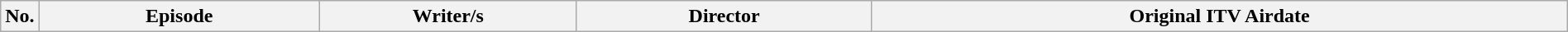<table class="wikitable plainrowheaders" style="width:100%; margin:auto;">
<tr>
<th width="20">No.</th>
<th>Episode</th>
<th width="200">Writer/s</th>
<th>Director</th>
<th>Original ITV Airdate<br>






</th>
</tr>
</table>
